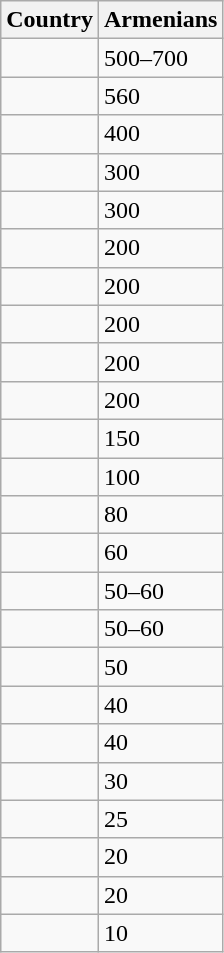<table class="wikitable">
<tr>
<th>Country</th>
<th>Armenians</th>
</tr>
<tr>
<td></td>
<td>500–700</td>
</tr>
<tr>
<td></td>
<td>560</td>
</tr>
<tr>
<td></td>
<td>400</td>
</tr>
<tr>
<td></td>
<td>300</td>
</tr>
<tr>
<td></td>
<td>300</td>
</tr>
<tr>
<td></td>
<td>200</td>
</tr>
<tr>
<td></td>
<td>200</td>
</tr>
<tr>
<td></td>
<td>200</td>
</tr>
<tr>
<td></td>
<td>200</td>
</tr>
<tr>
<td></td>
<td>200</td>
</tr>
<tr>
<td></td>
<td>150</td>
</tr>
<tr>
<td></td>
<td>100</td>
</tr>
<tr>
<td></td>
<td>80</td>
</tr>
<tr>
<td></td>
<td>60</td>
</tr>
<tr>
<td></td>
<td>50–60</td>
</tr>
<tr>
<td></td>
<td>50–60</td>
</tr>
<tr>
<td></td>
<td>50</td>
</tr>
<tr>
<td></td>
<td>40</td>
</tr>
<tr>
<td></td>
<td>40</td>
</tr>
<tr>
<td></td>
<td>30</td>
</tr>
<tr>
<td></td>
<td>25</td>
</tr>
<tr>
<td></td>
<td>20</td>
</tr>
<tr>
<td></td>
<td>20</td>
</tr>
<tr>
<td></td>
<td>10</td>
</tr>
</table>
